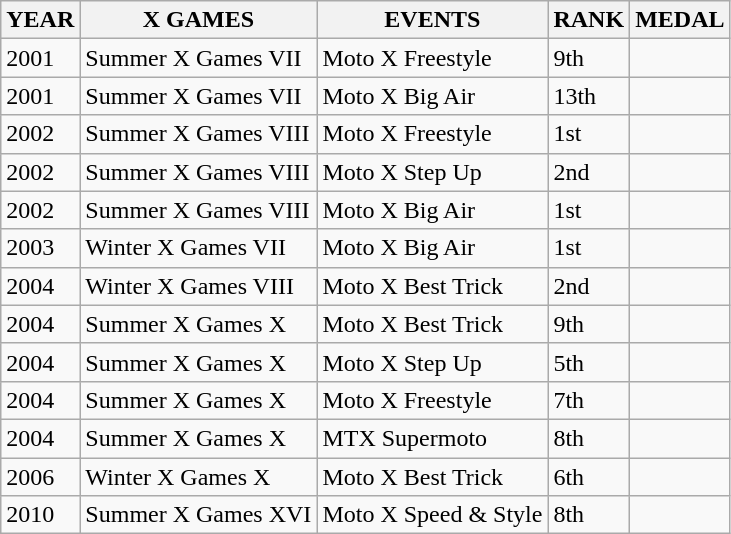<table class="wikitable">
<tr>
<th>YEAR</th>
<th>X GAMES</th>
<th>EVENTS</th>
<th>RANK</th>
<th>MEDAL</th>
</tr>
<tr>
<td>2001</td>
<td>Summer X Games VII</td>
<td>Moto X Freestyle</td>
<td>9th</td>
<td></td>
</tr>
<tr>
<td>2001</td>
<td>Summer X Games VII</td>
<td>Moto X Big Air</td>
<td>13th</td>
<td></td>
</tr>
<tr>
<td>2002</td>
<td>Summer X Games VIII</td>
<td>Moto X Freestyle</td>
<td>1st</td>
<td></td>
</tr>
<tr>
<td>2002</td>
<td>Summer X Games VIII</td>
<td>Moto X Step Up</td>
<td>2nd</td>
<td></td>
</tr>
<tr>
<td>2002</td>
<td>Summer X Games VIII</td>
<td>Moto X Big Air</td>
<td>1st</td>
<td></td>
</tr>
<tr>
<td>2003</td>
<td>Winter X Games VII</td>
<td>Moto X Big Air</td>
<td>1st</td>
<td></td>
</tr>
<tr>
<td>2004</td>
<td>Winter X Games VIII</td>
<td>Moto X Best Trick</td>
<td>2nd</td>
<td></td>
</tr>
<tr>
<td>2004</td>
<td>Summer X Games X</td>
<td>Moto X Best Trick</td>
<td>9th</td>
<td></td>
</tr>
<tr>
<td>2004</td>
<td>Summer X Games X</td>
<td>Moto X Step Up</td>
<td>5th</td>
<td></td>
</tr>
<tr>
<td>2004</td>
<td>Summer X Games X</td>
<td>Moto X Freestyle</td>
<td>7th</td>
<td></td>
</tr>
<tr>
<td>2004</td>
<td>Summer X Games X</td>
<td>MTX Supermoto</td>
<td>8th</td>
<td></td>
</tr>
<tr>
<td>2006</td>
<td>Winter X Games X</td>
<td>Moto X Best Trick</td>
<td>6th</td>
<td></td>
</tr>
<tr>
<td>2010</td>
<td>Summer X Games XVI</td>
<td>Moto X Speed & Style</td>
<td>8th</td>
<td></td>
</tr>
</table>
